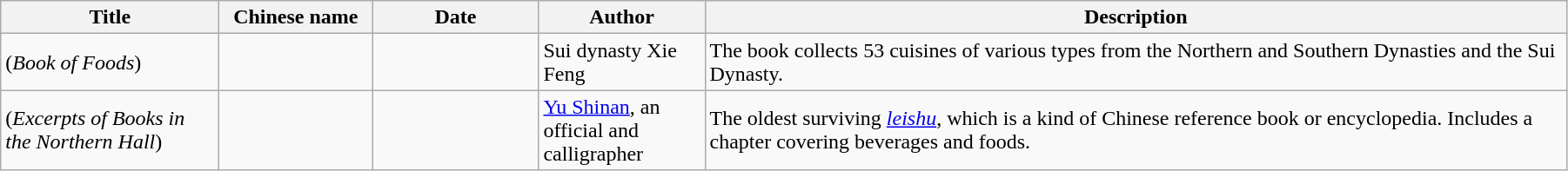<table class="wikitable" style="width:95%;">
<tr>
<th style="width:160px;">Title</th>
<th style="width:110px;">Chinese name</th>
<th style="width:120px;">Date</th>
<th style="width:120px;">Author</th>
<th>Description</th>
</tr>
<tr>
<td> (<em>Book of Foods</em>)</td>
<td></td>
<td></td>
<td>Sui dynasty Xie Feng</td>
<td>The book collects 53 cuisines of various types from the Northern and Southern Dynasties and the Sui Dynasty. </td>
</tr>
<tr>
<td> (<em>Excerpts of Books in the Northern Hall</em>)</td>
<td></td>
<td></td>
<td><a href='#'>Yu Shinan</a>, an official and calligrapher</td>
<td>The oldest surviving <em><a href='#'>leishu</a></em>, which is a kind of Chinese reference book or encyclopedia. Includes a chapter covering beverages and foods.</td>
</tr>
</table>
